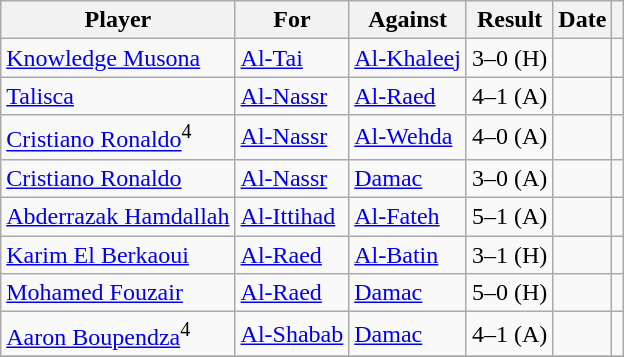<table class="wikitable">
<tr>
<th>Player</th>
<th>For</th>
<th>Against</th>
<th style="text-align:center">Result</th>
<th>Date</th>
<th></th>
</tr>
<tr>
<td> <a href='#'>Knowledge Musona</a></td>
<td><a href='#'>Al-Tai</a></td>
<td><a href='#'>Al-Khaleej</a></td>
<td style="text-align:center;">3–0 (H)</td>
<td></td>
<td></td>
</tr>
<tr>
<td> <a href='#'>Talisca</a></td>
<td><a href='#'>Al-Nassr</a></td>
<td><a href='#'>Al-Raed</a></td>
<td style="text-align:center;">4–1 (A)</td>
<td></td>
<td></td>
</tr>
<tr>
<td> <a href='#'>Cristiano Ronaldo</a><sup>4</sup></td>
<td><a href='#'>Al-Nassr</a></td>
<td><a href='#'>Al-Wehda</a></td>
<td style="text-align:center;">4–0 (A)</td>
<td></td>
<td></td>
</tr>
<tr>
<td> <a href='#'>Cristiano Ronaldo</a></td>
<td><a href='#'>Al-Nassr</a></td>
<td><a href='#'>Damac</a></td>
<td style="text-align:center;">3–0 (A)</td>
<td></td>
<td></td>
</tr>
<tr>
<td> <a href='#'>Abderrazak Hamdallah</a></td>
<td><a href='#'>Al-Ittihad</a></td>
<td><a href='#'>Al-Fateh</a></td>
<td style="text-align:center;">5–1 (A)</td>
<td></td>
<td></td>
</tr>
<tr>
<td> <a href='#'>Karim El Berkaoui</a></td>
<td><a href='#'>Al-Raed</a></td>
<td><a href='#'>Al-Batin</a></td>
<td style="text-align:center;">3–1 (H)</td>
<td></td>
<td></td>
</tr>
<tr>
<td> <a href='#'>Mohamed Fouzair</a></td>
<td><a href='#'>Al-Raed</a></td>
<td><a href='#'>Damac</a></td>
<td style="text-align:center;">5–0 (H)</td>
<td></td>
<td></td>
</tr>
<tr>
<td> <a href='#'>Aaron Boupendza</a><sup>4</sup></td>
<td><a href='#'>Al-Shabab</a></td>
<td><a href='#'>Damac</a></td>
<td style="text-align:center;">4–1 (A)</td>
<td></td>
<td></td>
</tr>
<tr>
</tr>
</table>
